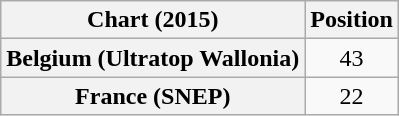<table class="wikitable plainrowheaders sortable" style="text-align:center;">
<tr>
<th scope="col">Chart (2015)</th>
<th scope="col">Position</th>
</tr>
<tr>
<th scope="row">Belgium (Ultratop Wallonia)</th>
<td>43</td>
</tr>
<tr>
<th scope="row">France (SNEP)</th>
<td>22</td>
</tr>
</table>
